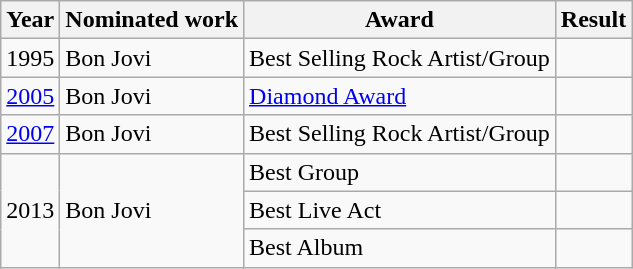<table class="wikitable">
<tr>
<th>Year</th>
<th>Nominated work</th>
<th>Award</th>
<th>Result</th>
</tr>
<tr>
<td style="text-align:center;">1995</td>
<td>Bon Jovi</td>
<td>Best Selling Rock Artist/Group</td>
<td></td>
</tr>
<tr>
<td style="text-align:center;"><a href='#'>2005</a></td>
<td>Bon Jovi</td>
<td><a href='#'>Diamond Award</a></td>
<td></td>
</tr>
<tr>
<td style="text-align:center;"><a href='#'>2007</a></td>
<td>Bon Jovi</td>
<td>Best Selling Rock Artist/Group</td>
<td></td>
</tr>
<tr>
<td style="text-align:center;" rowspan="3">2013</td>
<td rowspan="3">Bon Jovi</td>
<td>Best Group</td>
<td></td>
</tr>
<tr>
<td>Best Live Act</td>
<td></td>
</tr>
<tr>
<td>Best Album</td>
<td></td>
</tr>
</table>
